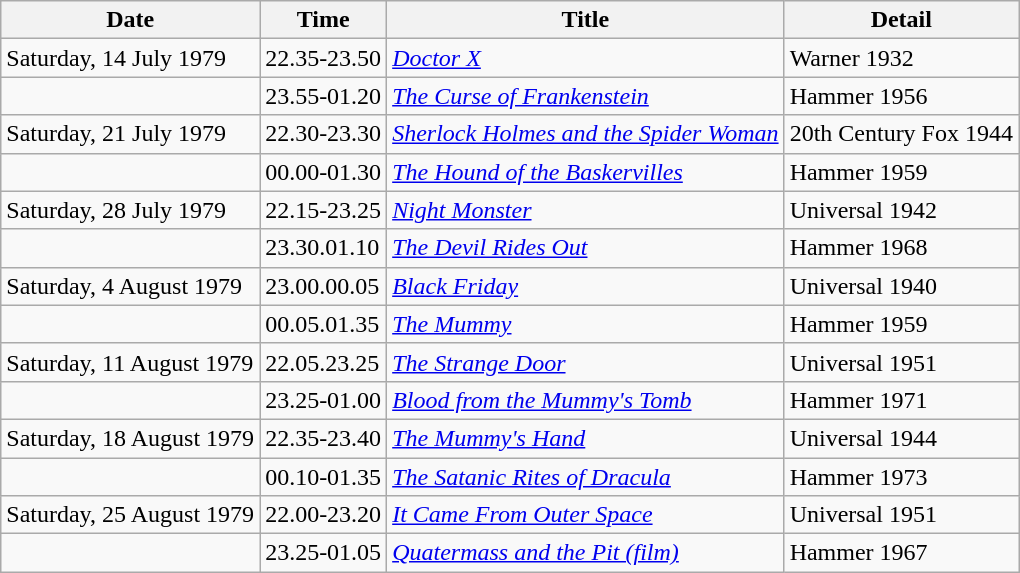<table class="wikitable">
<tr>
<th>Date</th>
<th>Time</th>
<th>Title</th>
<th>Detail</th>
</tr>
<tr>
<td>Saturday, 14 July 1979</td>
<td>22.35-23.50</td>
<td><em><a href='#'>Doctor X</a></em></td>
<td>Warner 1932</td>
</tr>
<tr>
<td></td>
<td>23.55-01.20</td>
<td><em><a href='#'>The Curse of Frankenstein</a></em></td>
<td>Hammer 1956</td>
</tr>
<tr>
<td>Saturday, 21 July 1979</td>
<td>22.30-23.30</td>
<td><em><a href='#'>Sherlock Holmes and the Spider Woman</a></em></td>
<td>20th Century Fox 1944</td>
</tr>
<tr>
<td></td>
<td>00.00-01.30</td>
<td><em><a href='#'>The Hound of the Baskervilles</a></em></td>
<td>Hammer 1959</td>
</tr>
<tr>
<td>Saturday, 28 July 1979</td>
<td>22.15-23.25</td>
<td><em><a href='#'>Night Monster</a></em></td>
<td>Universal 1942</td>
</tr>
<tr>
<td></td>
<td>23.30.01.10</td>
<td><em><a href='#'>The Devil Rides Out</a></em></td>
<td>Hammer 1968</td>
</tr>
<tr>
<td>Saturday, 4 August 1979</td>
<td>23.00.00.05</td>
<td><em><a href='#'>Black Friday</a></em></td>
<td>Universal 1940</td>
</tr>
<tr>
<td></td>
<td>00.05.01.35</td>
<td><em><a href='#'>The Mummy</a></em></td>
<td>Hammer 1959</td>
</tr>
<tr>
<td>Saturday, 11 August 1979</td>
<td>22.05.23.25</td>
<td><em><a href='#'>The Strange Door</a></em></td>
<td>Universal 1951</td>
</tr>
<tr>
<td></td>
<td>23.25-01.00</td>
<td><em><a href='#'>Blood from the Mummy's Tomb</a></em></td>
<td>Hammer 1971</td>
</tr>
<tr>
<td>Saturday, 18 August 1979</td>
<td>22.35-23.40</td>
<td><em><a href='#'>The Mummy's Hand</a></em></td>
<td>Universal 1944</td>
</tr>
<tr>
<td></td>
<td>00.10-01.35</td>
<td><em><a href='#'>The Satanic Rites of Dracula</a></em></td>
<td>Hammer 1973</td>
</tr>
<tr>
<td>Saturday, 25 August 1979</td>
<td>22.00-23.20</td>
<td><em><a href='#'>It Came From Outer Space</a></em></td>
<td>Universal 1951</td>
</tr>
<tr>
<td></td>
<td>23.25-01.05</td>
<td><em><a href='#'>Quatermass and the Pit (film)</a></em></td>
<td>Hammer 1967</td>
</tr>
</table>
